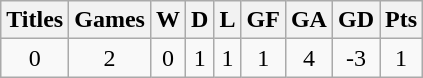<table class="wikitable" style="text-align: center">
<tr>
<th scope="col">Titles</th>
<th scope="col">Games</th>
<th scope="col">W</th>
<th scope="col">D</th>
<th scope="col">L</th>
<th scope="col">GF</th>
<th scope="col">GA</th>
<th scope="col">GD</th>
<th scope="col">Pts</th>
</tr>
<tr>
<td>0</td>
<td>2</td>
<td>0</td>
<td>1</td>
<td>1</td>
<td>1</td>
<td>4</td>
<td>-3</td>
<td>1</td>
</tr>
</table>
